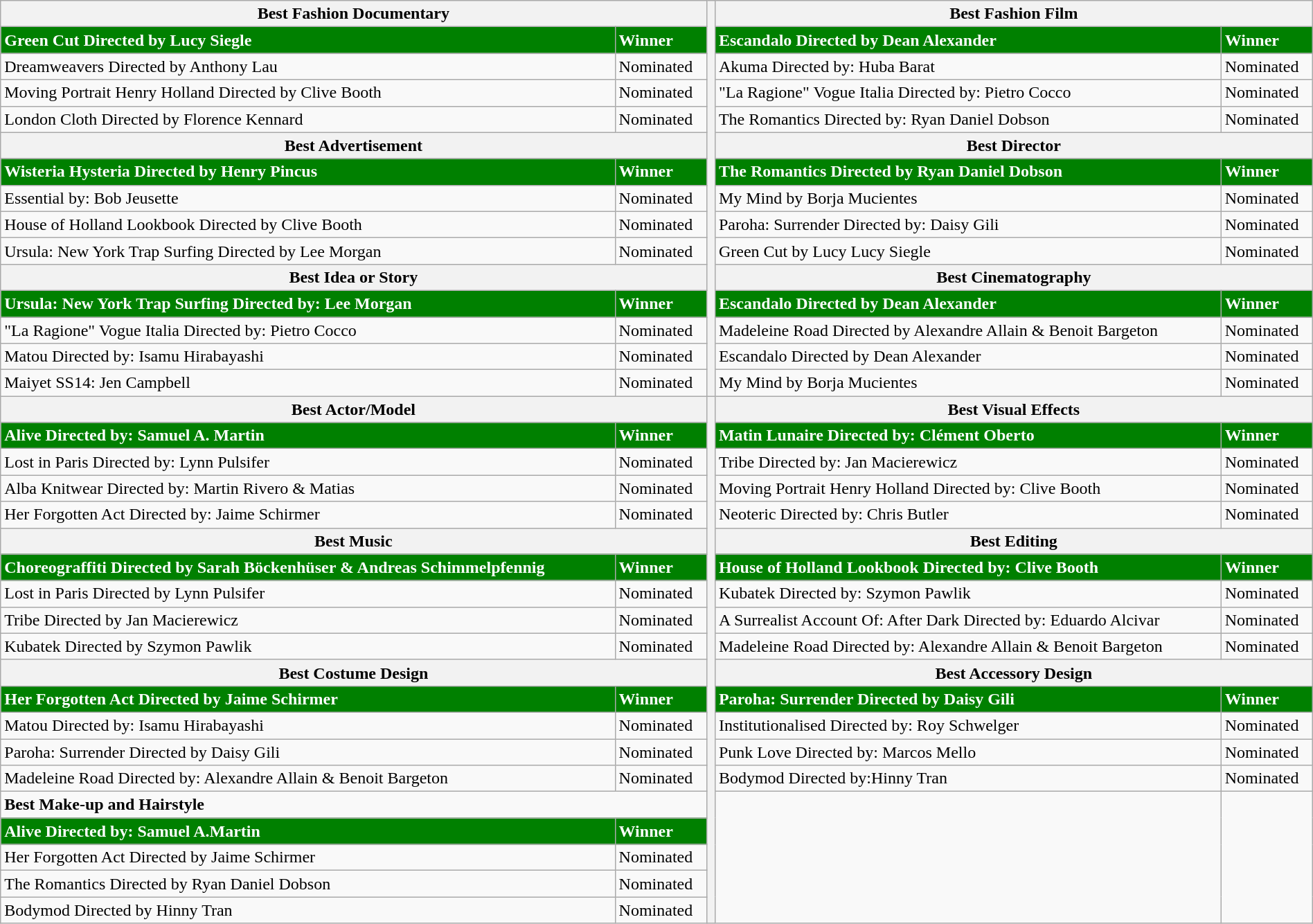<table class="wikitable" style="width: 100%">
<tr>
<th colspan="2"><strong>Best Fashion Documentary</strong></th>
<th rowspan="15"></th>
<th colspan="2">Best Fashion Film</th>
</tr>
<tr>
<td style="background: green;color: white;"><strong>Green Cut Directed by Lucy Siegle</strong></td>
<td style="background: green;color: white;"><strong>Winner</strong></td>
<td style="background: green;color: white;"><strong>Escandalo Directed by Dean Alexander     </strong></td>
<td style="background: green;color: white;"><strong>Winner</strong></td>
</tr>
<tr>
<td>Dreamweavers Directed by Anthony Lau</td>
<td>Nominated</td>
<td>Akuma Directed by: Huba Barat</td>
<td>Nominated</td>
</tr>
<tr>
<td>Moving Portrait Henry Holland Directed by Clive Booth</td>
<td>Nominated</td>
<td>"La Ragione" Vogue Italia Directed by: Pietro Cocco</td>
<td>Nominated</td>
</tr>
<tr>
<td>London Cloth Directed by Florence Kennard</td>
<td>Nominated</td>
<td>The Romantics Directed by: Ryan Daniel Dobson</td>
<td>Nominated</td>
</tr>
<tr>
<th colspan="2">Best Advertisement</th>
<th colspan="2">Best Director</th>
</tr>
<tr>
<td style="background: green;color: white;"><strong>Wisteria Hysteria Directed by Henry Pincus</strong></td>
<td style="background: green;color: white;"><strong>Winner</strong></td>
<td style="background: green;color: white;"><strong>The Romantics Directed by Ryan Daniel Dobson</strong></td>
<td style="background: green;color: white;"><strong>Winner</strong></td>
</tr>
<tr>
<td>Essential by: Bob Jeusette</td>
<td>Nominated</td>
<td>My Mind by Borja Mucientes</td>
<td>Nominated</td>
</tr>
<tr>
<td>House of Holland Lookbook Directed by Clive Booth</td>
<td>Nominated</td>
<td>Paroha: Surrender Directed by: Daisy Gili</td>
<td>Nominated</td>
</tr>
<tr>
<td>Ursula: New York Trap Surfing Directed by Lee Morgan</td>
<td>Nominated</td>
<td>Green Cut by Lucy Lucy Siegle</td>
<td>Nominated</td>
</tr>
<tr>
<th colspan="2">Best Idea or Story</th>
<th colspan="2">Best Cinematography</th>
</tr>
<tr>
<td style="background: green;color: white;"><strong>Ursula: New York Trap Surfing Directed by: Lee Morgan</strong></td>
<td style="background: green;color: white;"><strong>Winner</strong></td>
<td style="background: green;color: white;"><strong>Escandalo Directed by Dean Alexander</strong></td>
<td style="background: green;color: white;"><strong>Winner</strong></td>
</tr>
<tr>
<td>"La Ragione" Vogue Italia Directed by: Pietro Cocco</td>
<td>Nominated</td>
<td>Madeleine Road Directed by Alexandre Allain & Benoit Bargeton</td>
<td>Nominated</td>
</tr>
<tr>
<td>Matou Directed by: Isamu Hirabayashi</td>
<td>Nominated</td>
<td>Escandalo Directed by Dean Alexander</td>
<td>Nominated</td>
</tr>
<tr>
<td>Maiyet SS14: Jen Campbell</td>
<td>Nominated</td>
<td>My Mind by Borja Mucientes</td>
<td>Nominated</td>
</tr>
<tr>
<th colspan="2">Best Actor/Model</th>
<th rowspan="20"></th>
<th colspan="2">Best Visual Effects</th>
</tr>
<tr>
<td style="background: green;color: white;"><strong>Alive Directed by: Samuel A. Martin</strong></td>
<td style="background: green;color: white;"><strong>Winner</strong></td>
<td style="background: green;color: white;"><strong>Matin Lunaire Directed by: Clément Oberto</strong></td>
<td style="background: green;color: white;"><strong>Winner</strong></td>
</tr>
<tr>
<td>Lost in Paris Directed by: Lynn Pulsifer</td>
<td>Nominated</td>
<td>Tribe Directed by: Jan Macierewicz</td>
<td>Nominated</td>
</tr>
<tr>
<td>Alba Knitwear Directed by: Martin Rivero & Matias</td>
<td>Nominated</td>
<td>Moving Portrait Henry Holland Directed by: Clive Booth</td>
<td>Nominated</td>
</tr>
<tr>
<td>Her Forgotten Act Directed by: Jaime Schirmer</td>
<td>Nominated</td>
<td>Neoteric Directed by: Chris Butler</td>
<td>Nominated</td>
</tr>
<tr>
<th colspan="2">Best Music</th>
<th colspan="2">Best Editing</th>
</tr>
<tr>
<td style="background: green;color: white;"><strong>Choreograffiti Directed by Sarah Böckenhüser & Andreas Schimmelpfennig</strong></td>
<td style="background: green;color: white;"><strong>Winner</strong></td>
<td style="background: green;color: white;"><strong>House of Holland Lookbook Directed by: Clive Booth</strong></td>
<td style="background: green;color: white;"><strong>Winner</strong></td>
</tr>
<tr>
<td>Lost in Paris Directed by Lynn Pulsifer</td>
<td>Nominated</td>
<td>Kubatek Directed by: Szymon Pawlik</td>
<td>Nominated</td>
</tr>
<tr>
<td>Tribe Directed by Jan Macierewicz</td>
<td>Nominated</td>
<td>A Surrealist Account Of: After Dark Directed by: Eduardo Alcivar</td>
<td>Nominated</td>
</tr>
<tr>
<td>Kubatek Directed by Szymon Pawlik</td>
<td>Nominated</td>
<td>Madeleine Road Directed by: Alexandre Allain & Benoit Bargeton</td>
<td>Nominated</td>
</tr>
<tr>
<th colspan="2">Best Costume Design</th>
<th colspan="2">Best Accessory Design</th>
</tr>
<tr>
<td style="background: green;color: white;"><strong>Her Forgotten Act Directed by Jaime Schirmer</strong></td>
<td style="background: green;color: white;"><strong>Winner</strong></td>
<td style="background: green;color: white;"><strong>Paroha: Surrender Directed by Daisy Gili</strong></td>
<td style="background: green;color: white;"><strong>Winner</strong></td>
</tr>
<tr>
<td>Matou Directed by: Isamu Hirabayashi</td>
<td>Nominated</td>
<td>Institutionalised Directed by: Roy Schwelger</td>
<td>Nominated</td>
</tr>
<tr>
<td>Paroha: Surrender Directed by Daisy Gili</td>
<td>Nominated</td>
<td>Punk Love Directed by: Marcos Mello</td>
<td>Nominated</td>
</tr>
<tr>
<td>Madeleine Road Directed by: Alexandre Allain & Benoit Bargeton</td>
<td>Nominated</td>
<td>Bodymod Directed by:Hinny Tran</td>
<td>Nominated</td>
</tr>
<tr>
<td colspan="2"><strong>Best Make-up and Hairstyle</strong></td>
<td rowspan="5"></td>
<td rowspan="5"></td>
</tr>
<tr>
<td style="background: green;color: white;"><strong>Alive Directed by: Samuel A.Martin</strong></td>
<td style="background: green;color: white;"><strong>Winner</strong></td>
</tr>
<tr>
<td>Her Forgotten Act Directed by Jaime Schirmer</td>
<td>Nominated</td>
</tr>
<tr>
<td>The Romantics Directed by Ryan Daniel Dobson</td>
<td>Nominated</td>
</tr>
<tr>
<td>Bodymod Directed by Hinny Tran</td>
<td>Nominated</td>
</tr>
</table>
